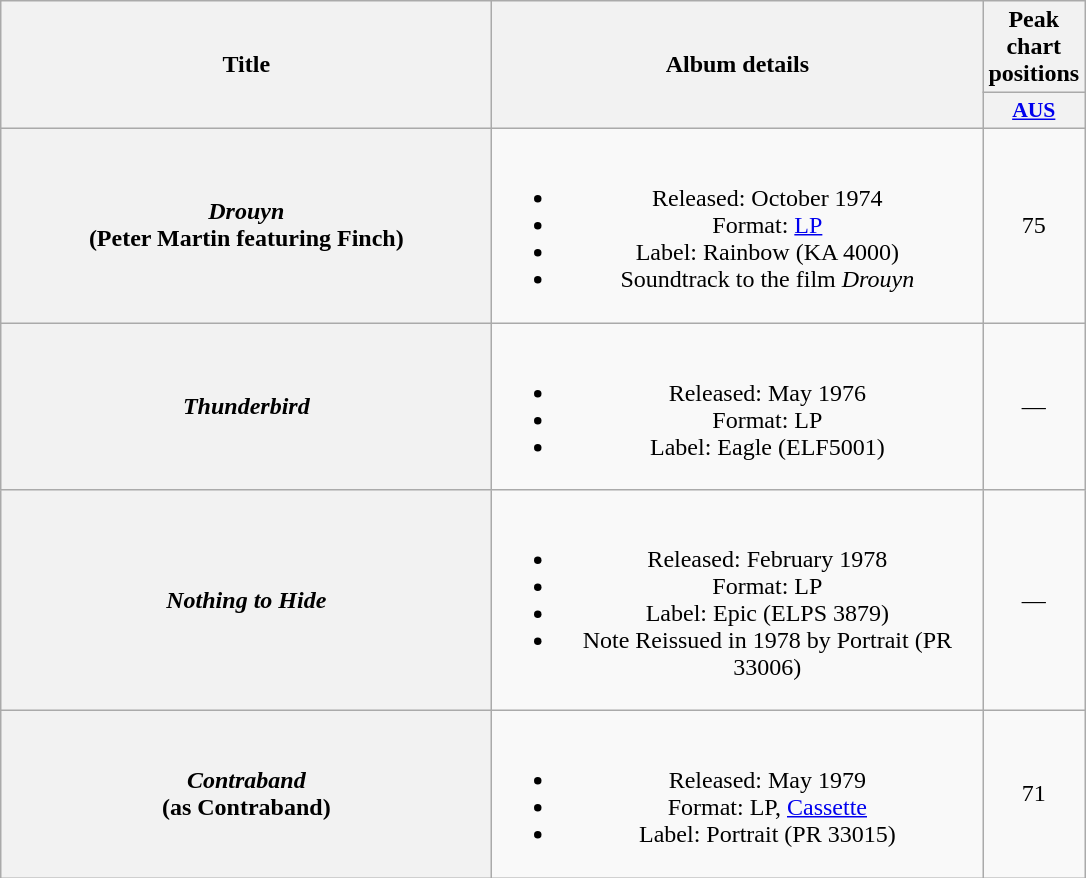<table class="wikitable plainrowheaders" style="text-align:center;" border="1">
<tr>
<th scope="col" rowspan="2" style="width:20em;">Title</th>
<th scope="col" rowspan="2" style="width:20em;">Album details</th>
<th scope="col" colspan="1">Peak chart positions</th>
</tr>
<tr>
<th scope="col" style="width:3em; font-size:90%"><a href='#'>AUS</a><br></th>
</tr>
<tr>
<th scope="row"><em>Drouyn</em> <br> (Peter Martin featuring Finch)</th>
<td><br><ul><li>Released: October 1974</li><li>Format: <a href='#'>LP</a></li><li>Label: Rainbow (KA 4000)</li><li>Soundtrack to the film <em>Drouyn</em></li></ul></td>
<td>75</td>
</tr>
<tr>
<th scope="row"><em>Thunderbird</em></th>
<td><br><ul><li>Released: May 1976</li><li>Format: LP</li><li>Label: Eagle (ELF5001)</li></ul></td>
<td>—</td>
</tr>
<tr>
<th scope="row"><em>Nothing to Hide</em></th>
<td><br><ul><li>Released: February 1978</li><li>Format: LP</li><li>Label: Epic (ELPS 3879)</li><li>Note Reissued in 1978 by Portrait (PR 33006)</li></ul></td>
<td>—</td>
</tr>
<tr>
<th scope="row"><em>Contraband</em> <br> (as Contraband)</th>
<td><br><ul><li>Released: May 1979</li><li>Format: LP, <a href='#'>Cassette</a></li><li>Label: Portrait (PR 33015)</li></ul></td>
<td>71</td>
</tr>
</table>
